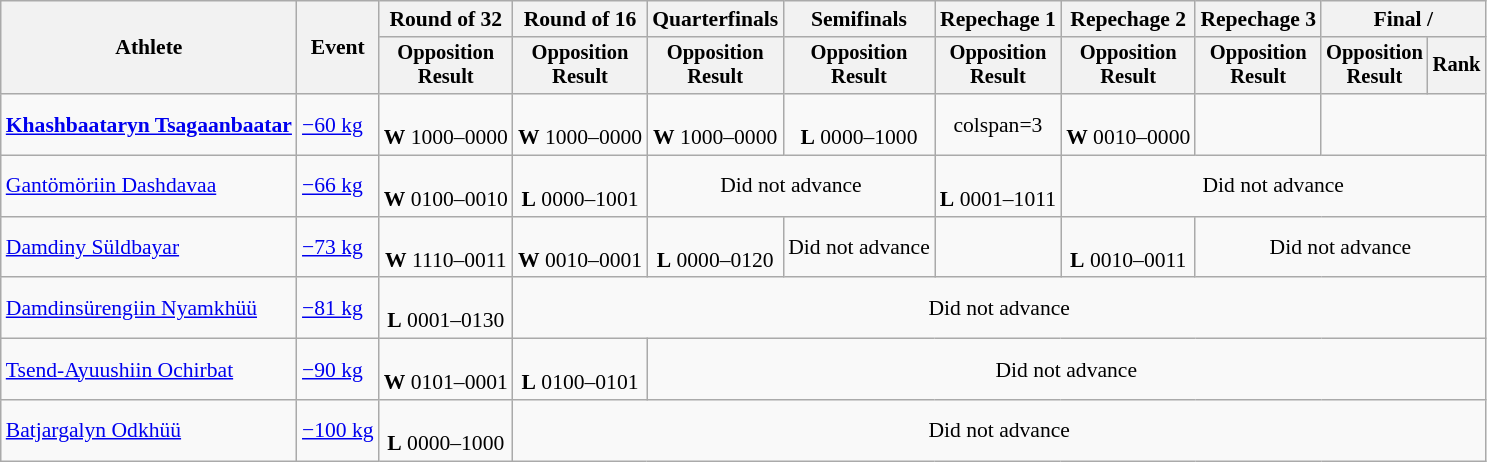<table class="wikitable" style="font-size:90%">
<tr>
<th rowspan="2">Athlete</th>
<th rowspan="2">Event</th>
<th>Round of 32</th>
<th>Round of 16</th>
<th>Quarterfinals</th>
<th>Semifinals</th>
<th>Repechage 1</th>
<th>Repechage 2</th>
<th>Repechage 3</th>
<th colspan=2>Final / </th>
</tr>
<tr style="font-size:95%">
<th>Opposition<br>Result</th>
<th>Opposition<br>Result</th>
<th>Opposition<br>Result</th>
<th>Opposition<br>Result</th>
<th>Opposition<br>Result</th>
<th>Opposition<br>Result</th>
<th>Opposition<br>Result</th>
<th>Opposition<br>Result</th>
<th>Rank</th>
</tr>
<tr align=center>
<td align=left><strong><a href='#'>Khashbaataryn Tsagaanbaatar</a></strong></td>
<td align=left><a href='#'>−60 kg</a></td>
<td><br><strong>W</strong> 1000–0000</td>
<td><br><strong>W</strong> 1000–0000</td>
<td><br><strong>W</strong> 1000–0000</td>
<td><br><strong>L</strong> 0000–1000</td>
<td>colspan=3 </td>
<td><br><strong>W</strong> 0010–0000</td>
<td></td>
</tr>
<tr align=center>
<td align=left><a href='#'>Gantömöriin Dashdavaa</a></td>
<td align=left><a href='#'>−66 kg</a></td>
<td><br><strong>W</strong> 0100–0010</td>
<td><br><strong>L</strong> 0000–1001</td>
<td colspan=2>Did not advance</td>
<td><br><strong>L</strong> 0001–1011</td>
<td colspan=4>Did not advance</td>
</tr>
<tr align=center>
<td align=left><a href='#'>Damdiny Süldbayar</a></td>
<td align=left><a href='#'>−73 kg</a></td>
<td><br><strong>W</strong> 1110–0011</td>
<td><br><strong>W</strong> 0010–0001</td>
<td><br><strong>L</strong> 0000–0120</td>
<td>Did not advance</td>
<td></td>
<td><br><strong>L</strong> 0010–0011</td>
<td colspan=3>Did not advance</td>
</tr>
<tr align=center>
<td align=left><a href='#'>Damdinsürengiin Nyamkhüü</a></td>
<td align=left><a href='#'>−81 kg</a></td>
<td><br><strong>L</strong> 0001–0130</td>
<td colspan=8>Did not advance</td>
</tr>
<tr align=center>
<td align=left><a href='#'>Tsend-Ayuushiin Ochirbat</a></td>
<td align=left><a href='#'>−90 kg</a></td>
<td><br><strong>W</strong> 0101–0001</td>
<td><br><strong>L</strong> 0100–0101</td>
<td colspan=7>Did not advance</td>
</tr>
<tr align=center>
<td align=left><a href='#'>Batjargalyn Odkhüü</a></td>
<td align=left><a href='#'>−100 kg</a></td>
<td><br><strong>L</strong> 0000–1000</td>
<td colspan=8>Did not advance</td>
</tr>
</table>
